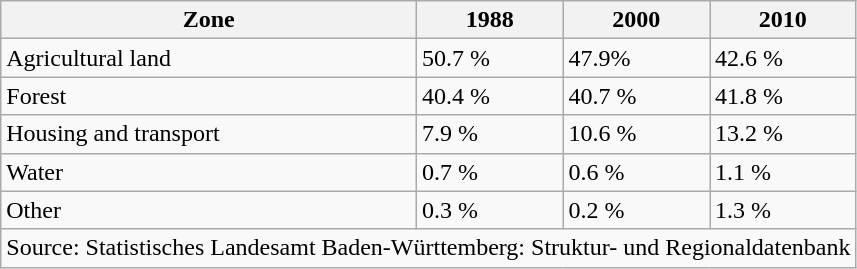<table class="wikitable">
<tr>
<th>Zone</th>
<th>1988</th>
<th>2000</th>
<th>2010</th>
</tr>
<tr>
<td>Agricultural land</td>
<td>50.7 %</td>
<td>47.9%</td>
<td>42.6 %</td>
</tr>
<tr>
<td>Forest</td>
<td>40.4 %</td>
<td>40.7 %</td>
<td>41.8 %</td>
</tr>
<tr>
<td>Housing and transport</td>
<td>7.9 %</td>
<td>10.6 %</td>
<td>13.2 %</td>
</tr>
<tr>
<td>Water</td>
<td>0.7 %</td>
<td>0.6 %</td>
<td>1.1 %</td>
</tr>
<tr>
<td>Other</td>
<td>0.3 %</td>
<td>0.2 %</td>
<td>1.3 %</td>
</tr>
<tr>
<td colspan="4">Source: Statistisches Landesamt Baden-Württemberg: Struktur- und Regionaldatenbank</td>
</tr>
</table>
